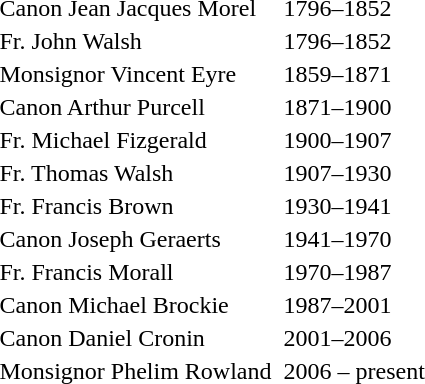<table>
<tr>
<td>Canon Jean Jacques Morel</td>
<td></td>
<td>1796–1852</td>
</tr>
<tr>
<td>Fr. John Walsh</td>
<td></td>
<td>1796–1852</td>
</tr>
<tr>
<td>Monsignor Vincent Eyre</td>
<td></td>
<td>1859–1871</td>
</tr>
<tr>
<td>Canon Arthur Purcell</td>
<td></td>
<td>1871–1900</td>
</tr>
<tr>
<td>Fr. Michael Fizgerald</td>
<td></td>
<td>1900–1907</td>
</tr>
<tr>
<td>Fr. Thomas Walsh</td>
<td></td>
<td>1907–1930</td>
</tr>
<tr>
<td>Fr. Francis Brown</td>
<td></td>
<td>1930–1941</td>
</tr>
<tr>
<td>Canon Joseph Geraerts</td>
<td></td>
<td>1941–1970</td>
</tr>
<tr>
<td>Fr. Francis Morall</td>
<td></td>
<td>1970–1987</td>
</tr>
<tr>
<td>Canon Michael Brockie</td>
<td></td>
<td>1987–2001</td>
</tr>
<tr>
<td>Canon Daniel Cronin</td>
<td></td>
<td>2001–2006</td>
</tr>
<tr>
<td>Monsignor Phelim Rowland</td>
<td></td>
<td>2006 – present</td>
</tr>
</table>
